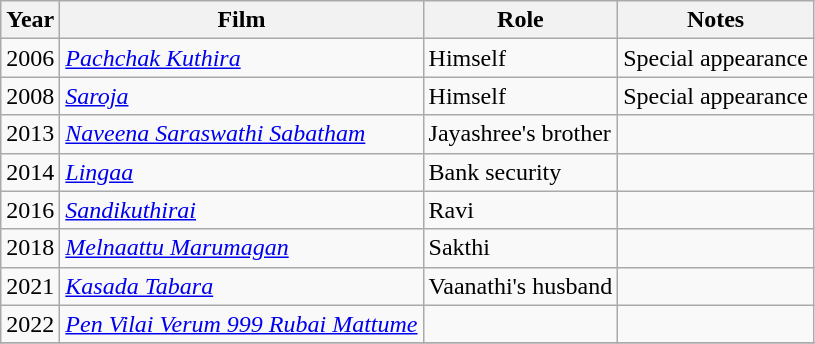<table class="wikitable">
<tr>
<th>Year</th>
<th>Film</th>
<th>Role</th>
<th>Notes</th>
</tr>
<tr>
<td>2006</td>
<td><em><a href='#'>Pachchak Kuthira</a></em></td>
<td>Himself</td>
<td>Special appearance</td>
</tr>
<tr>
<td>2008</td>
<td><em><a href='#'>Saroja</a></em></td>
<td>Himself</td>
<td>Special appearance</td>
</tr>
<tr>
<td>2013</td>
<td><em><a href='#'>Naveena Saraswathi Sabatham</a></em></td>
<td>Jayashree's brother</td>
<td></td>
</tr>
<tr>
<td>2014</td>
<td><em><a href='#'>Lingaa</a></em></td>
<td>Bank security</td>
<td></td>
</tr>
<tr>
<td>2016</td>
<td><em><a href='#'>Sandikuthirai</a></em></td>
<td>Ravi</td>
<td></td>
</tr>
<tr>
<td>2018</td>
<td><em><a href='#'>Melnaattu Marumagan</a></em></td>
<td>Sakthi</td>
<td></td>
</tr>
<tr>
<td>2021</td>
<td><em><a href='#'>Kasada Tabara</a></em></td>
<td>Vaanathi's husband</td>
<td></td>
</tr>
<tr>
<td>2022</td>
<td><em><a href='#'>Pen Vilai Verum 999 Rubai Mattume</a></em></td>
<td></td>
<td></td>
</tr>
<tr>
</tr>
</table>
